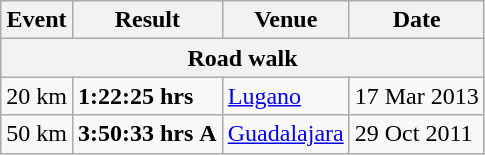<table class="wikitable">
<tr>
<th>Event</th>
<th>Result</th>
<th>Venue</th>
<th>Date</th>
</tr>
<tr>
<th colspan="4">Road walk</th>
</tr>
<tr>
<td>20 km</td>
<td><strong>1:22:25 hrs</strong></td>
<td> <a href='#'>Lugano</a></td>
<td>17 Mar 2013</td>
</tr>
<tr>
<td>50 km</td>
<td><strong>3:50:33 hrs</strong> <strong>A</strong></td>
<td> <a href='#'>Guadalajara</a></td>
<td>29 Oct 2011</td>
</tr>
</table>
